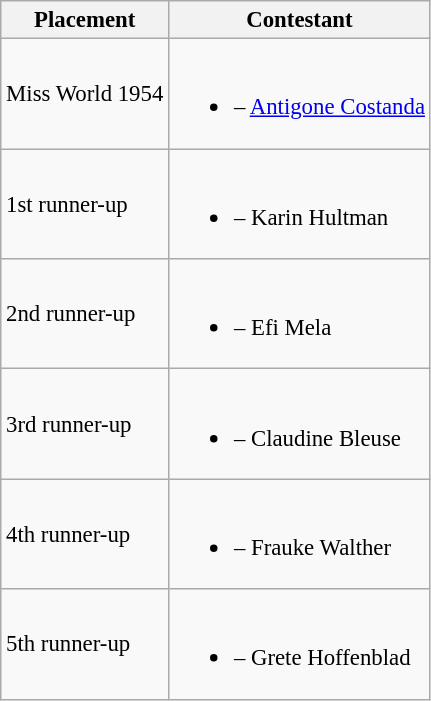<table class="wikitable sortable" style="font-size:95%;">
<tr>
<th>Placement</th>
<th>Contestant</th>
</tr>
<tr>
<td>Miss World 1954</td>
<td><br><ul><li> – <a href='#'>Antigone Costanda</a></li></ul></td>
</tr>
<tr>
<td>1st runner-up</td>
<td><br><ul><li> – Karin Hultman</li></ul></td>
</tr>
<tr>
<td>2nd runner-up</td>
<td><br><ul><li> – Efi Mela</li></ul></td>
</tr>
<tr>
<td>3rd runner-up</td>
<td><br><ul><li> – Claudine Bleuse</li></ul></td>
</tr>
<tr>
<td>4th runner-up</td>
<td><br><ul><li> – Frauke Walther</li></ul></td>
</tr>
<tr>
<td>5th runner-up</td>
<td><br><ul><li> – Grete Hoffenblad</li></ul></td>
</tr>
</table>
